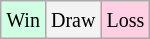<table class="wikitable">
<tr>
<td style="background-color: #d0ffe3;"><small>Win</small></td>
<td style="background-color: #f3f3f3;"><small>Draw</small></td>
<td style="background-color: #ffd0e3;"><small>Loss</small></td>
</tr>
</table>
